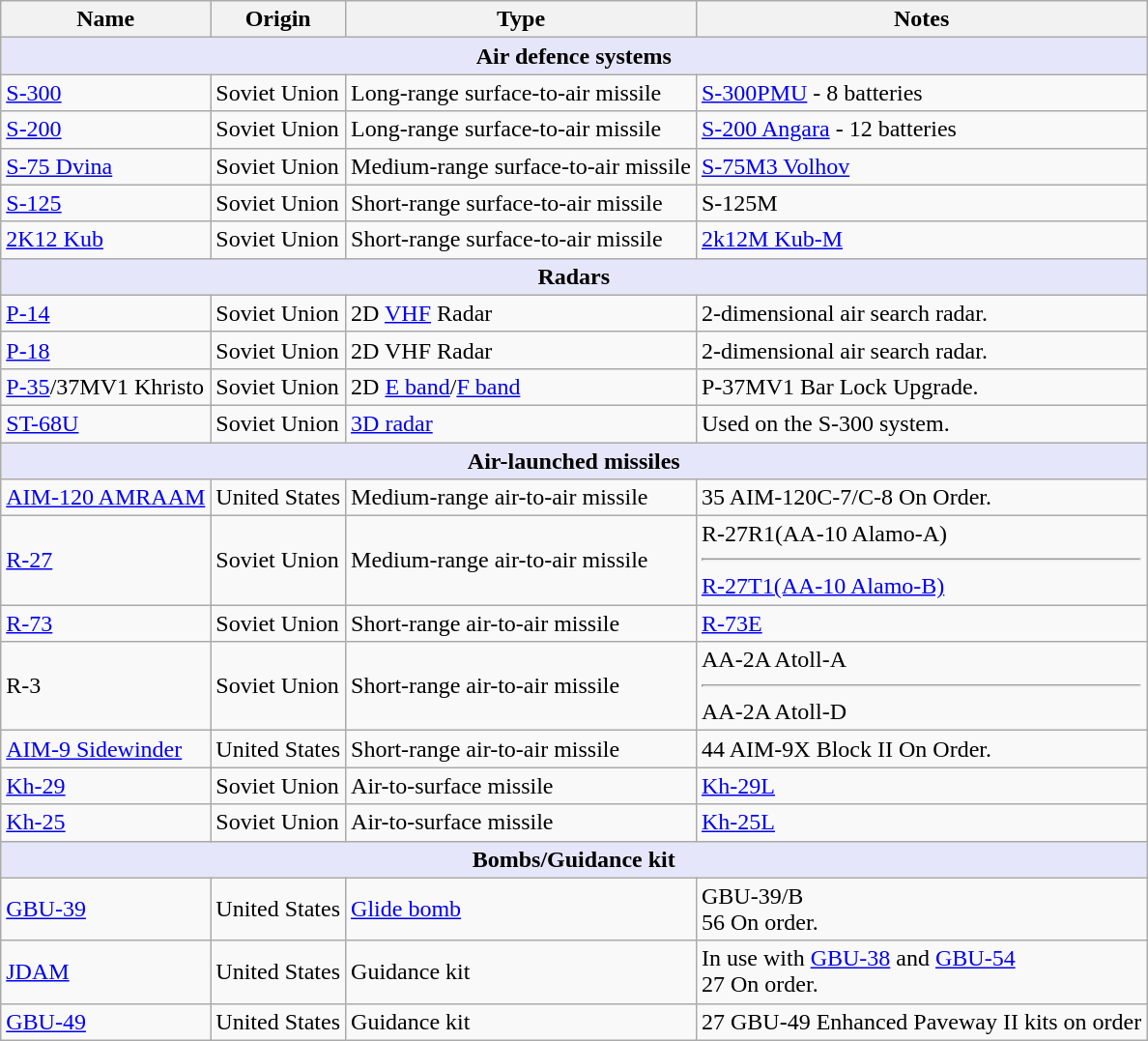<table class="wikitable">
<tr>
<th>Name</th>
<th>Origin</th>
<th>Type</th>
<th>Notes</th>
</tr>
<tr>
<th style="align: center; background: lavender;" colspan="4">Air defence systems</th>
</tr>
<tr>
<td><a href='#'>S-300</a></td>
<td>Soviet Union</td>
<td>Long-range surface-to-air missile</td>
<td><a href='#'>S-300PMU</a> - 8 batteries</td>
</tr>
<tr>
<td><a href='#'>S-200</a></td>
<td>Soviet Union</td>
<td>Long-range surface-to-air missile</td>
<td><a href='#'>S-200 Angara</a> - 12 batteries</td>
</tr>
<tr>
<td><a href='#'>S-75 Dvina</a></td>
<td>Soviet Union</td>
<td>Medium-range surface-to-air missile</td>
<td><a href='#'>S-75M3 Volhov</a></td>
</tr>
<tr>
<td><a href='#'>S-125</a></td>
<td>Soviet Union</td>
<td>Short-range surface-to-air missile</td>
<td>S-125M</td>
</tr>
<tr>
<td><a href='#'>2K12 Kub</a></td>
<td>Soviet Union</td>
<td>Short-range surface-to-air missile</td>
<td><a href='#'>2k12M Kub-M</a></td>
</tr>
<tr>
<th style="align: center; background: lavender;" colspan="4">Radars</th>
</tr>
<tr>
<td><a href='#'>P-14</a></td>
<td>Soviet Union</td>
<td>2D <a href='#'>VHF</a> Radar</td>
<td>2-dimensional air search radar.</td>
</tr>
<tr>
<td><a href='#'>P-18</a></td>
<td>Soviet Union</td>
<td>2D VHF Radar</td>
<td>2-dimensional air search radar.</td>
</tr>
<tr>
<td><a href='#'>P-35</a>/37MV1 Khristo</td>
<td>Soviet Union</td>
<td>2D <a href='#'>E band</a>/<a href='#'>F band</a></td>
<td>P-37MV1 Bar Lock Upgrade.</td>
</tr>
<tr>
<td><a href='#'>ST-68U</a></td>
<td>Soviet Union</td>
<td><a href='#'>3D radar</a></td>
<td>Used on the S-300 system.</td>
</tr>
<tr>
<th style="align: center; background: lavender;" colspan="4">Air-launched missiles</th>
</tr>
<tr>
<td><a href='#'>AIM-120 AMRAAM</a></td>
<td>United States</td>
<td>Medium-range air-to-air missile</td>
<td>35 AIM-120C-7/C-8 On Order.</td>
</tr>
<tr>
<td><a href='#'>R-27</a></td>
<td>Soviet Union</td>
<td>Medium-range air-to-air missile</td>
<td>R-27R1(AA-10 Alamo-A)<hr><a href='#'>R-27T1(AA-10 Alamo-B)</a></td>
</tr>
<tr>
<td><a href='#'>R-73</a></td>
<td>Soviet Union</td>
<td>Short-range air-to-air missile</td>
<td><a href='#'>R-73E</a></td>
</tr>
<tr>
<td>R-3</td>
<td>Soviet Union</td>
<td>Short-range air-to-air missile</td>
<td>AA-2A Atoll-A<hr>AA-2A Atoll-D</td>
</tr>
<tr>
<td><a href='#'>AIM-9 Sidewinder</a></td>
<td>United States</td>
<td>Short-range air-to-air missile</td>
<td>44 AIM-9X Block II On Order.</td>
</tr>
<tr>
<td><a href='#'>Kh-29</a></td>
<td>Soviet Union</td>
<td>Air-to-surface missile</td>
<td><a href='#'>Kh-29L</a></td>
</tr>
<tr>
<td><a href='#'>Kh-25</a></td>
<td>Soviet Union</td>
<td>Air-to-surface missile</td>
<td><a href='#'>Kh-25L</a></td>
</tr>
<tr>
<th style="align: center; background: lavender;" colspan="4">Bombs/Guidance kit</th>
</tr>
<tr>
<td><a href='#'>GBU-39</a></td>
<td>United States</td>
<td><a href='#'>Glide bomb</a></td>
<td>GBU-39/B<br>56 On order.</td>
</tr>
<tr>
<td><a href='#'>JDAM</a></td>
<td>United States</td>
<td>Guidance kit</td>
<td>In use with <a href='#'>GBU-38</a> and <a href='#'>GBU-54</a><br>27 On order.</td>
</tr>
<tr>
<td><a href='#'>GBU-49</a></td>
<td>United States</td>
<td>Guidance kit</td>
<td>27 GBU-49 Enhanced Paveway II kits on order</td>
</tr>
</table>
